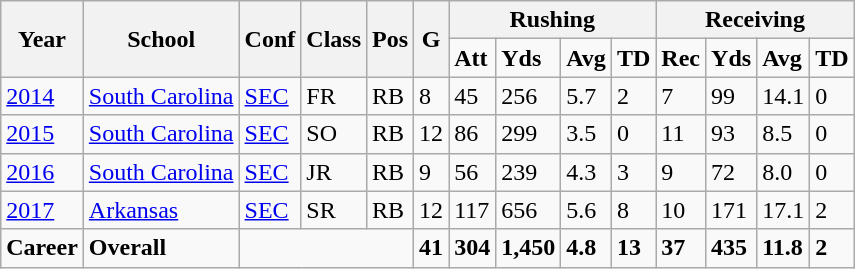<table class="wikitable">
<tr>
<th rowspan="2">Year</th>
<th rowspan="2">School</th>
<th rowspan="2">Conf</th>
<th rowspan="2">Class</th>
<th rowspan="2">Pos</th>
<th rowspan="2">G</th>
<th colspan="4" style="text-align: center; font-weight:bold;">Rushing</th>
<th colspan="4" style="text-align: center; font-weight:bold;">Receiving</th>
</tr>
<tr>
<td style="font-weight:bold;">Att</td>
<td style="font-weight:bold;">Yds</td>
<td style="font-weight:bold;">Avg</td>
<td style="font-weight:bold;">TD</td>
<td style="font-weight:bold;">Rec</td>
<td style="font-weight:bold;">Yds</td>
<td style="font-weight:bold;">Avg</td>
<td style="font-weight:bold;">TD</td>
</tr>
<tr>
<td><a href='#'>2014</a></td>
<td><a href='#'>South Carolina</a></td>
<td><a href='#'>SEC</a></td>
<td>FR</td>
<td>RB</td>
<td>8</td>
<td>45</td>
<td>256</td>
<td>5.7</td>
<td>2</td>
<td>7</td>
<td>99</td>
<td>14.1</td>
<td>0</td>
</tr>
<tr>
<td><a href='#'>2015</a></td>
<td><a href='#'>South Carolina</a></td>
<td><a href='#'>SEC</a></td>
<td>SO</td>
<td>RB</td>
<td>12</td>
<td>86</td>
<td>299</td>
<td>3.5</td>
<td>0</td>
<td>11</td>
<td>93</td>
<td>8.5</td>
<td>0</td>
</tr>
<tr>
<td><a href='#'>2016</a></td>
<td><a href='#'>South Carolina</a></td>
<td><a href='#'>SEC</a></td>
<td>JR</td>
<td>RB</td>
<td>9</td>
<td>56</td>
<td>239</td>
<td>4.3</td>
<td>3</td>
<td>9</td>
<td>72</td>
<td>8.0</td>
<td>0</td>
</tr>
<tr>
<td><a href='#'>2017</a></td>
<td><a href='#'>Arkansas</a></td>
<td><a href='#'>SEC</a></td>
<td>SR</td>
<td>RB</td>
<td>12</td>
<td>117</td>
<td>656</td>
<td>5.6</td>
<td>8</td>
<td>10</td>
<td>171</td>
<td>17.1</td>
<td>2</td>
</tr>
<tr>
<td style="font-weight:bold;">Career</td>
<td style="font-weight:bold;">Overall</td>
<td colspan="3" style="font-weight:bold;"></td>
<td style="font-weight:bold;">41</td>
<td style="font-weight:bold;">304</td>
<td style="font-weight:bold;">1,450</td>
<td style="font-weight:bold;">4.8</td>
<td style="font-weight:bold;">13</td>
<td style="font-weight:bold;">37</td>
<td style="font-weight:bold;">435</td>
<td style="font-weight:bold;">11.8</td>
<td style="font-weight:bold;">2</td>
</tr>
</table>
